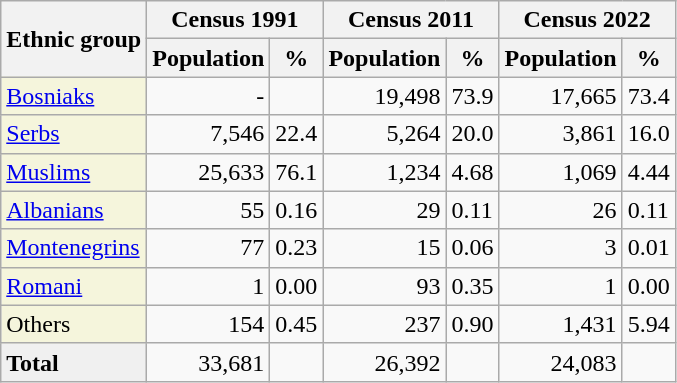<table class="wikitable">
<tr>
<th rowspan="2">Ethnic group</th>
<th colspan="2">Census 1991</th>
<th colspan="2">Census 2011</th>
<th colspan="2">Census 2022</th>
</tr>
<tr>
<th>Population</th>
<th>%</th>
<th>Population</th>
<th>%</th>
<th>Population</th>
<th>%</th>
</tr>
<tr>
<td style="background:#F5F5DC;"><a href='#'>Bosniaks</a></td>
<td align="right">-</td>
<td></td>
<td align="right">19,498</td>
<td>73.9</td>
<td align="right">17,665</td>
<td>73.4</td>
</tr>
<tr>
<td style="background:#F5F5DC;"><a href='#'>Serbs</a></td>
<td align="right">7,546</td>
<td>22.4</td>
<td align="right">5,264</td>
<td>20.0</td>
<td align="right">3,861</td>
<td>16.0</td>
</tr>
<tr>
<td style="background:#F5F5DC;"><a href='#'>Muslims</a></td>
<td align="right">25,633</td>
<td>76.1</td>
<td align="right">1,234</td>
<td>4.68</td>
<td align="right">1,069</td>
<td>4.44</td>
</tr>
<tr>
<td style="background:#F5F5DC;"><a href='#'>Albanians</a></td>
<td align="right">55</td>
<td>0.16</td>
<td align="right">29</td>
<td>0.11</td>
<td align="right">26</td>
<td>0.11</td>
</tr>
<tr>
<td style="background:#F5F5DC;"><a href='#'>Montenegrins</a></td>
<td align="right">77</td>
<td>0.23</td>
<td align="right">15</td>
<td>0.06</td>
<td align="right">3</td>
<td>0.01</td>
</tr>
<tr>
<td style="background:#F5F5DC;"><a href='#'>Romani</a></td>
<td align="right">1</td>
<td>0.00</td>
<td align="right">93</td>
<td>0.35</td>
<td align="right">1</td>
<td>0.00</td>
</tr>
<tr>
<td style="background:#F5F5DC;">Others</td>
<td align="right">154</td>
<td>0.45</td>
<td align="right">237</td>
<td>0.90</td>
<td align="right">1,431</td>
<td>5.94</td>
</tr>
<tr>
<td style="background:#F0F0F0;"><strong>Total</strong></td>
<td align="right">33,681</td>
<td></td>
<td align="right">26,392</td>
<td></td>
<td align="right">24,083</td>
<td></td>
</tr>
</table>
